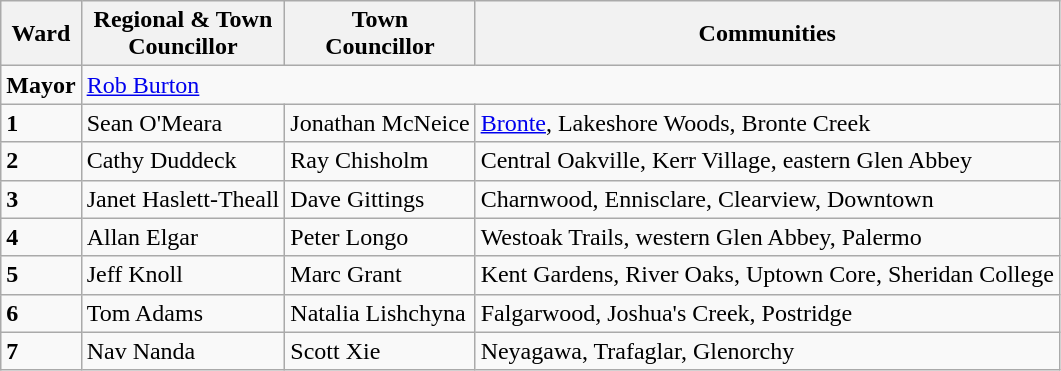<table class="wikitable">
<tr>
<th>Ward</th>
<th>Regional & Town<br>Councillor</th>
<th>Town<br>Councillor</th>
<th>Communities</th>
</tr>
<tr>
<td><strong>Mayor</strong></td>
<td colspan=3><a href='#'>Rob Burton</a></td>
</tr>
<tr>
<td><strong>1</strong></td>
<td>Sean O'Meara</td>
<td>Jonathan McNeice</td>
<td><a href='#'>Bronte</a>, Lakeshore Woods, Bronte Creek</td>
</tr>
<tr>
<td><strong>2</strong></td>
<td>Cathy Duddeck</td>
<td>Ray Chisholm</td>
<td>Central Oakville, Kerr Village, eastern Glen Abbey</td>
</tr>
<tr>
<td><strong>3</strong></td>
<td>Janet Haslett-Theall</td>
<td>Dave Gittings</td>
<td>Charnwood, Ennisclare, Clearview, Downtown</td>
</tr>
<tr>
<td><strong>4</strong></td>
<td>Allan Elgar</td>
<td>Peter Longo</td>
<td>Westoak Trails, western Glen Abbey, Palermo</td>
</tr>
<tr>
<td><strong>5</strong></td>
<td>Jeff Knoll</td>
<td>Marc Grant</td>
<td>Kent Gardens, River Oaks, Uptown Core, Sheridan College</td>
</tr>
<tr>
<td><strong>6</strong></td>
<td>Tom Adams</td>
<td>Natalia Lishchyna</td>
<td>Falgarwood, Joshua's Creek, Postridge</td>
</tr>
<tr>
<td><strong>7</strong></td>
<td>Nav Nanda</td>
<td>Scott Xie</td>
<td>Neyagawa, Trafaglar, Glenorchy</td>
</tr>
</table>
